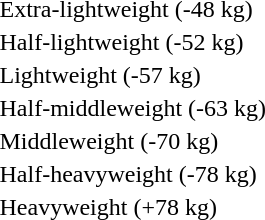<table>
<tr>
<td rowspan=2>Extra-lightweight (-48 kg)</td>
<td rowspan=2></td>
<td rowspan=2></td>
<td></td>
</tr>
<tr>
<td></td>
</tr>
<tr>
<td rowspan=2>Half-lightweight (-52 kg)</td>
<td rowspan=2></td>
<td rowspan=2></td>
<td></td>
</tr>
<tr>
<td></td>
</tr>
<tr>
<td rowspan=2>Lightweight (-57 kg)</td>
<td rowspan=2></td>
<td rowspan=2></td>
<td></td>
</tr>
<tr>
<td></td>
</tr>
<tr>
<td rowspan=2>Half-middleweight (-63 kg)</td>
<td rowspan=2></td>
<td rowspan=2></td>
<td></td>
</tr>
<tr>
<td></td>
</tr>
<tr>
<td rowspan=2>Middleweight (-70 kg)</td>
<td rowspan=2></td>
<td rowspan=2></td>
<td></td>
</tr>
<tr>
<td></td>
</tr>
<tr>
<td rowspan=2>Half-heavyweight (-78 kg)</td>
<td rowspan=2></td>
<td rowspan=2></td>
<td></td>
</tr>
<tr>
<td></td>
</tr>
<tr>
<td rowspan=2>Heavyweight (+78 kg)</td>
<td rowspan=2></td>
<td rowspan=2></td>
<td></td>
</tr>
<tr>
<td></td>
</tr>
</table>
